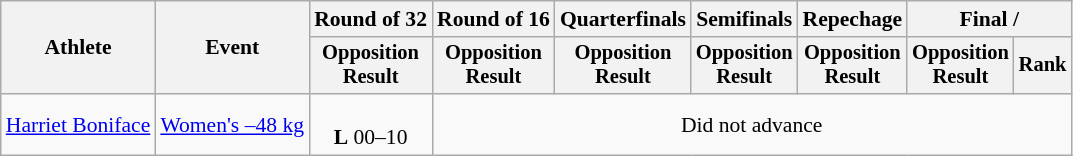<table class="wikitable" style="font-size:90%">
<tr>
<th rowspan="2">Athlete</th>
<th rowspan="2">Event</th>
<th>Round of 32</th>
<th>Round of 16</th>
<th>Quarterfinals</th>
<th>Semifinals</th>
<th>Repechage</th>
<th colspan=2>Final / </th>
</tr>
<tr style="font-size:95%">
<th>Opposition<br>Result</th>
<th>Opposition<br>Result</th>
<th>Opposition<br>Result</th>
<th>Opposition<br>Result</th>
<th>Opposition<br>Result</th>
<th>Opposition<br>Result</th>
<th>Rank</th>
</tr>
<tr align=center>
<td align=left><a href='#'>Harriet Boniface</a></td>
<td align=left><a href='#'>Women's –48 kg</a></td>
<td><br><strong>L</strong> 00–10</td>
<td colspan=6>Did not advance</td>
</tr>
</table>
